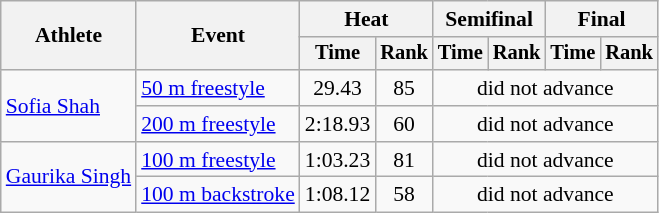<table class=wikitable style="font-size:90%">
<tr>
<th rowspan="2">Athlete</th>
<th rowspan="2">Event</th>
<th colspan="2">Heat</th>
<th colspan="2">Semifinal</th>
<th colspan="2">Final</th>
</tr>
<tr style="font-size:95%">
<th>Time</th>
<th>Rank</th>
<th>Time</th>
<th>Rank</th>
<th>Time</th>
<th>Rank</th>
</tr>
<tr align=center>
<td align=left rowspan=2><a href='#'>Sofia Shah</a></td>
<td align=left><a href='#'>50 m freestyle</a></td>
<td>29.43</td>
<td>85</td>
<td colspan=4>did not advance</td>
</tr>
<tr align=center>
<td align=left><a href='#'>200 m freestyle</a></td>
<td>2:18.93</td>
<td>60</td>
<td colspan=4>did not advance</td>
</tr>
<tr align=center>
<td align=left rowspan=2><a href='#'>Gaurika Singh</a></td>
<td align=left><a href='#'>100 m freestyle</a></td>
<td>1:03.23</td>
<td>81</td>
<td colspan=4>did not advance</td>
</tr>
<tr align=center>
<td align=left><a href='#'>100 m backstroke</a></td>
<td>1:08.12</td>
<td>58</td>
<td colspan=4>did not advance</td>
</tr>
</table>
